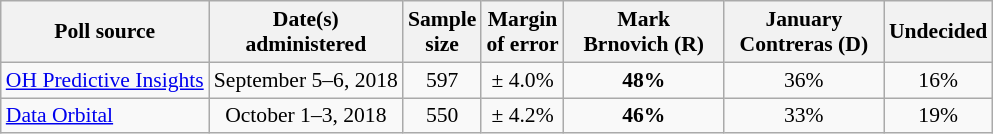<table class="wikitable" style="font-size:90%;text-align:center;">
<tr>
<th>Poll source</th>
<th>Date(s)<br>administered</th>
<th>Sample<br>size</th>
<th>Margin<br>of error</th>
<th style="width:100px;">Mark<br>Brnovich (R)</th>
<th style="width:100px;">January<br>Contreras (D)</th>
<th>Undecided</th>
</tr>
<tr>
<td style="text-align:left;"><a href='#'>OH Predictive Insights</a></td>
<td align="center">September 5–6, 2018</td>
<td align="center">597</td>
<td align="center">± 4.0%</td>
<td><strong>48%</strong></td>
<td align="center">36%</td>
<td align="center">16%</td>
</tr>
<tr>
<td style="text-align:left;"><a href='#'>Data Orbital</a></td>
<td align="center">October 1–3, 2018</td>
<td align="center">550</td>
<td align="center">± 4.2%</td>
<td><strong>46%</strong></td>
<td align="center">33%</td>
<td align="center">19%</td>
</tr>
</table>
